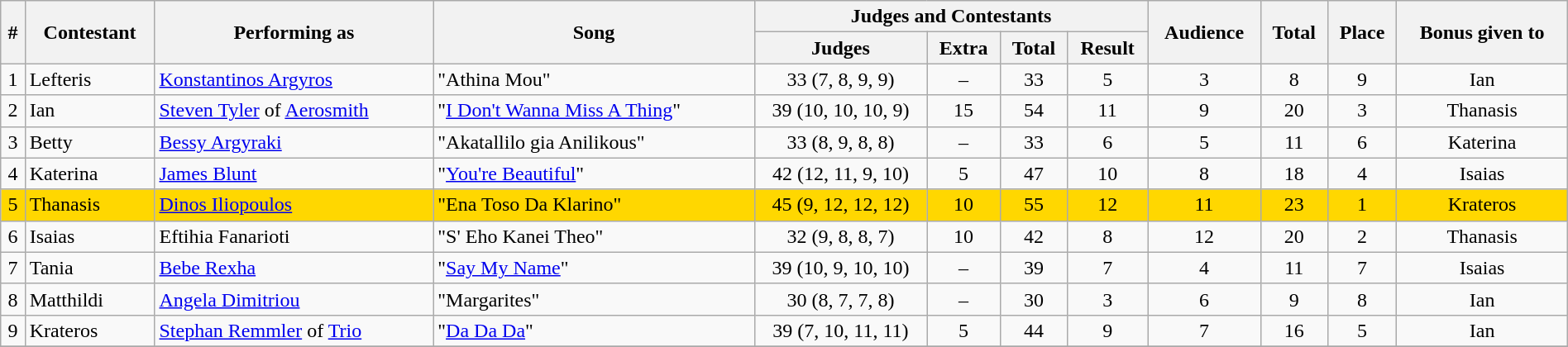<table class="sortable wikitable" style="text-align:center;" width="100%">
<tr>
<th rowspan="2">#</th>
<th rowspan="2">Contestant</th>
<th rowspan="2">Performing as</th>
<th rowspan="2">Song</th>
<th colspan="4">Judges and Contestants</th>
<th rowspan="2">Audience</th>
<th rowspan="2">Total</th>
<th rowspan="2">Place</th>
<th rowspan="2">Bonus given to</th>
</tr>
<tr>
<th width="11%">Judges</th>
<th>Extra</th>
<th>Total</th>
<th>Result</th>
</tr>
<tr>
<td>1</td>
<td align="left">Lefteris</td>
<td align="left"><a href='#'>Konstantinos Argyros</a></td>
<td align="left">"Athina Mou"</td>
<td>33 (7, 8, 9, 9)</td>
<td>–</td>
<td>33</td>
<td>5</td>
<td>3</td>
<td>8</td>
<td>9</td>
<td>Ian</td>
</tr>
<tr>
<td>2</td>
<td align="left">Ian</td>
<td align="left"><a href='#'>Steven Tyler</a> of <a href='#'>Aerosmith</a></td>
<td align="left">"<a href='#'>I Don't Wanna Miss A Thing</a>"</td>
<td>39 (10, 10, 10, 9)</td>
<td>15</td>
<td>54</td>
<td>11</td>
<td>9</td>
<td>20</td>
<td>3</td>
<td>Thanasis</td>
</tr>
<tr>
<td>3</td>
<td align="left">Betty</td>
<td align="left"><a href='#'>Bessy Argyraki</a></td>
<td align="left">"Akatallilo gia Anilikous"</td>
<td>33 (8, 9, 8, 8)</td>
<td>–</td>
<td>33</td>
<td>6</td>
<td>5</td>
<td>11</td>
<td>6</td>
<td>Katerina</td>
</tr>
<tr>
<td>4</td>
<td align="left">Katerina</td>
<td align="left"><a href='#'>James Blunt</a></td>
<td align="left">"<a href='#'>You're Beautiful</a>"</td>
<td>42 (12, 11, 9, 10)</td>
<td>5</td>
<td>47</td>
<td>10</td>
<td>8</td>
<td>18</td>
<td>4</td>
<td>Isaias</td>
</tr>
<tr bgcolor="gold">
<td>5</td>
<td align="left">Thanasis</td>
<td align="left"><a href='#'>Dinos Iliopoulos</a></td>
<td align="left">"Ena Toso Da Klarino"</td>
<td>45 (9, 12, 12, 12)</td>
<td>10</td>
<td>55</td>
<td>12</td>
<td>11</td>
<td>23</td>
<td>1</td>
<td>Krateros</td>
</tr>
<tr>
<td>6</td>
<td align="left">Isaias</td>
<td align="left">Eftihia Fanarioti</td>
<td align="left">"S' Eho Kanei Theo"</td>
<td>32 (9, 8, 8, 7)</td>
<td>10</td>
<td>42</td>
<td>8</td>
<td>12</td>
<td>20</td>
<td>2</td>
<td>Thanasis</td>
</tr>
<tr>
<td>7</td>
<td align="left">Tania</td>
<td align="left"><a href='#'>Bebe Rexha</a></td>
<td align="left">"<a href='#'>Say My Name</a>"</td>
<td>39 (10, 9, 10, 10)</td>
<td>–</td>
<td>39</td>
<td>7</td>
<td>4</td>
<td>11</td>
<td>7</td>
<td>Isaias</td>
</tr>
<tr>
<td>8</td>
<td align="left">Matthildi</td>
<td align="left"><a href='#'>Angela Dimitriou</a></td>
<td align="left">"Margarites"</td>
<td>30 (8, 7, 7, 8)</td>
<td>–</td>
<td>30</td>
<td>3</td>
<td>6</td>
<td>9</td>
<td>8</td>
<td>Ian</td>
</tr>
<tr>
<td>9</td>
<td align="left">Krateros</td>
<td align="left"><a href='#'>Stephan Remmler</a> of <a href='#'>Trio</a></td>
<td align="left">"<a href='#'>Da Da Da</a>"</td>
<td>39 (7, 10, 11, 11)</td>
<td>5</td>
<td>44</td>
<td>9</td>
<td>7</td>
<td>16</td>
<td>5</td>
<td>Ian</td>
</tr>
<tr>
</tr>
</table>
